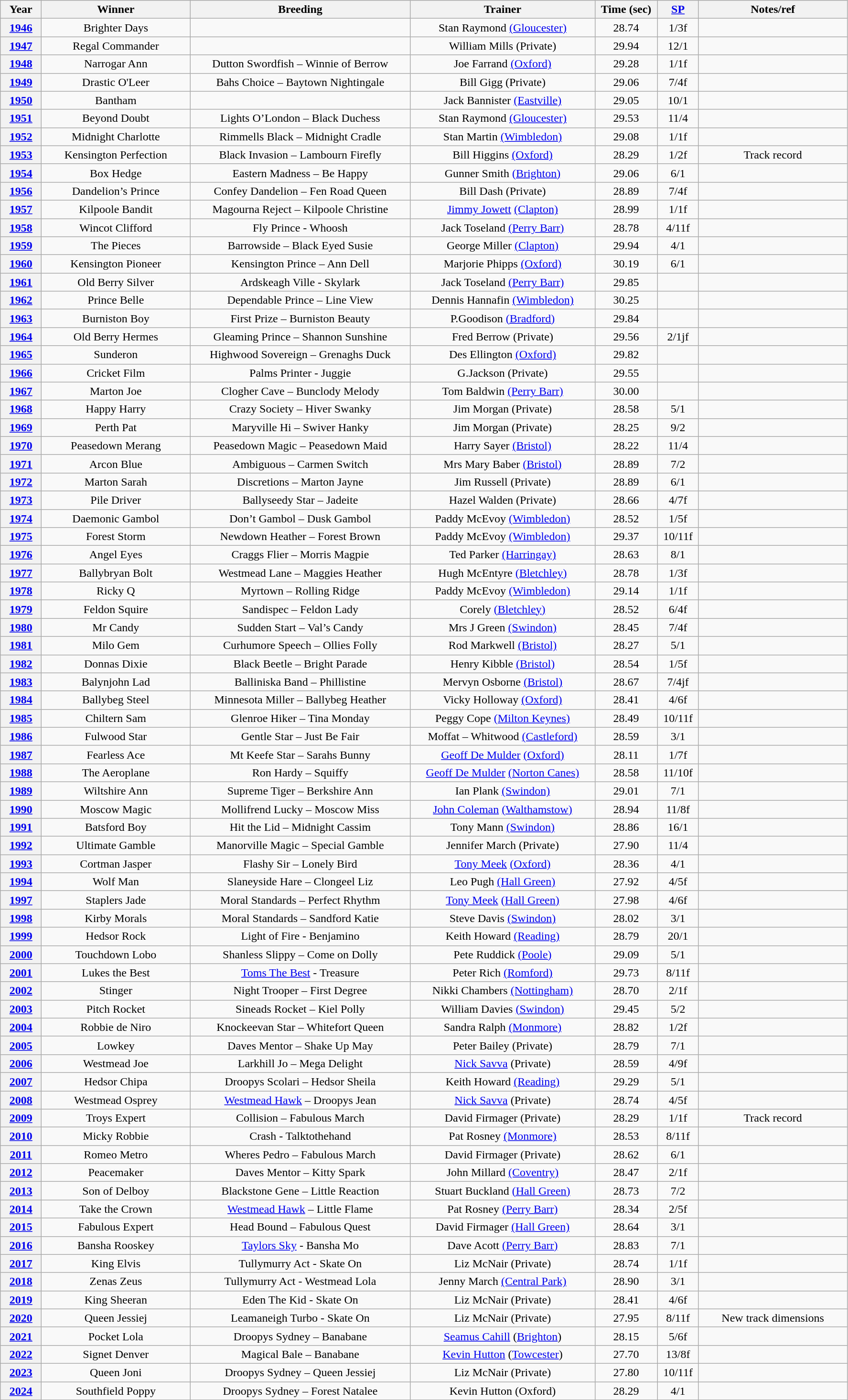<table class="wikitable" style="text-align:center">
<tr>
<th width=50>Year</th>
<th width=200>Winner</th>
<th width=300>Breeding</th>
<th width=250>Trainer</th>
<th width=80>Time (sec)</th>
<th width=50><a href='#'>SP</a></th>
<th width=200>Notes/ref</th>
</tr>
<tr>
<th><a href='#'>1946</a></th>
<td>Brighter Days</td>
<td></td>
<td>Stan Raymond <a href='#'>(Gloucester)</a></td>
<td>28.74</td>
<td>1/3f</td>
<td></td>
</tr>
<tr>
<th><a href='#'>1947</a></th>
<td>Regal Commander</td>
<td></td>
<td>William Mills (Private)</td>
<td>29.94</td>
<td>12/1</td>
<td></td>
</tr>
<tr>
<th><a href='#'>1948</a></th>
<td>Narrogar Ann</td>
<td>Dutton Swordfish – Winnie of Berrow</td>
<td>Joe Farrand <a href='#'>(Oxford)</a></td>
<td>29.28</td>
<td>1/1f</td>
<td></td>
</tr>
<tr>
<th><a href='#'>1949</a></th>
<td>Drastic O'Leer</td>
<td>Bahs Choice – Baytown Nightingale</td>
<td>Bill Gigg (Private)</td>
<td>29.06</td>
<td>7/4f</td>
<td></td>
</tr>
<tr>
<th><a href='#'>1950</a></th>
<td>Bantham</td>
<td></td>
<td>Jack Bannister <a href='#'>(Eastville)</a></td>
<td>29.05</td>
<td>10/1</td>
<td></td>
</tr>
<tr>
<th><a href='#'>1951</a></th>
<td>Beyond Doubt</td>
<td>Lights O’London – Black Duchess</td>
<td>Stan Raymond <a href='#'>(Gloucester)</a></td>
<td>29.53</td>
<td>11/4</td>
<td></td>
</tr>
<tr>
<th><a href='#'>1952</a></th>
<td>Midnight Charlotte</td>
<td>Rimmells Black – Midnight Cradle</td>
<td>Stan Martin <a href='#'>(Wimbledon)</a></td>
<td>29.08</td>
<td>1/1f</td>
<td></td>
</tr>
<tr>
<th><a href='#'>1953</a></th>
<td>Kensington Perfection</td>
<td>Black Invasion – Lambourn Firefly</td>
<td>Bill Higgins <a href='#'>(Oxford)</a></td>
<td>28.29</td>
<td>1/2f</td>
<td>Track record</td>
</tr>
<tr>
<th><a href='#'>1954</a></th>
<td>Box Hedge</td>
<td>Eastern Madness – Be Happy</td>
<td>Gunner Smith <a href='#'>(Brighton)</a></td>
<td>29.06</td>
<td>6/1</td>
<td></td>
</tr>
<tr>
<th><a href='#'>1956</a></th>
<td>Dandelion’s Prince</td>
<td>Confey Dandelion – Fen Road Queen</td>
<td>Bill Dash (Private)</td>
<td>28.89</td>
<td>7/4f</td>
<td></td>
</tr>
<tr>
<th><a href='#'>1957</a></th>
<td>Kilpoole Bandit</td>
<td>Magourna Reject – Kilpoole Christine</td>
<td><a href='#'>Jimmy Jowett</a> <a href='#'>(Clapton)</a></td>
<td>28.99</td>
<td>1/1f</td>
<td></td>
</tr>
<tr>
<th><a href='#'>1958</a></th>
<td>Wincot Clifford</td>
<td>Fly Prince - Whoosh</td>
<td>Jack Toseland <a href='#'>(Perry Barr)</a></td>
<td>28.78</td>
<td>4/11f</td>
<td></td>
</tr>
<tr>
<th><a href='#'>1959</a></th>
<td>The Pieces</td>
<td>Barrowside – Black Eyed Susie</td>
<td>George Miller <a href='#'>(Clapton)</a></td>
<td>29.94</td>
<td>4/1</td>
<td></td>
</tr>
<tr>
<th><a href='#'>1960</a></th>
<td>Kensington Pioneer</td>
<td>Kensington Prince – Ann Dell</td>
<td>Marjorie Phipps <a href='#'>(Oxford)</a></td>
<td>30.19</td>
<td>6/1</td>
<td></td>
</tr>
<tr>
<th><a href='#'>1961</a></th>
<td>Old Berry Silver</td>
<td>Ardskeagh Ville - Skylark</td>
<td>Jack Toseland <a href='#'>(Perry Barr)</a></td>
<td>29.85</td>
<td></td>
<td></td>
</tr>
<tr>
<th><a href='#'>1962</a></th>
<td>Prince Belle</td>
<td>Dependable Prince – Line View</td>
<td>Dennis Hannafin <a href='#'>(Wimbledon)</a></td>
<td>30.25</td>
<td></td>
<td></td>
</tr>
<tr>
<th><a href='#'>1963</a></th>
<td>Burniston Boy</td>
<td>First Prize – Burniston Beauty</td>
<td>P.Goodison <a href='#'>(Bradford)</a></td>
<td>29.84</td>
<td></td>
<td></td>
</tr>
<tr>
<th><a href='#'>1964</a></th>
<td>Old Berry Hermes</td>
<td>Gleaming Prince – Shannon Sunshine</td>
<td>Fred Berrow (Private)</td>
<td>29.56</td>
<td>2/1jf</td>
<td></td>
</tr>
<tr>
<th><a href='#'>1965</a></th>
<td>Sunderon</td>
<td>Highwood Sovereign – Grenaghs Duck</td>
<td>Des Ellington <a href='#'>(Oxford)</a></td>
<td>29.82</td>
<td></td>
<td></td>
</tr>
<tr>
<th><a href='#'>1966</a></th>
<td>Cricket Film</td>
<td>Palms Printer - Juggie</td>
<td>G.Jackson (Private)</td>
<td>29.55</td>
<td></td>
<td></td>
</tr>
<tr>
<th><a href='#'>1967</a></th>
<td>Marton Joe</td>
<td>Clogher Cave – Bunclody Melody</td>
<td>Tom Baldwin <a href='#'>(Perry Barr)</a></td>
<td>30.00</td>
<td></td>
<td></td>
</tr>
<tr>
<th><a href='#'>1968</a></th>
<td>Happy Harry</td>
<td>Crazy Society – Hiver Swanky</td>
<td>Jim Morgan (Private)</td>
<td>28.58</td>
<td>5/1</td>
<td></td>
</tr>
<tr>
<th><a href='#'>1969</a></th>
<td>Perth Pat</td>
<td>Maryville Hi – Swiver Hanky</td>
<td>Jim Morgan (Private)</td>
<td>28.25</td>
<td>9/2</td>
<td></td>
</tr>
<tr>
<th><a href='#'>1970</a></th>
<td>Peasedown Merang</td>
<td>Peasedown Magic – Peasedown Maid</td>
<td>Harry Sayer <a href='#'>(Bristol)</a></td>
<td>28.22</td>
<td>11/4</td>
<td></td>
</tr>
<tr>
<th><a href='#'>1971</a></th>
<td>Arcon Blue</td>
<td>Ambiguous – Carmen Switch</td>
<td>Mrs Mary Baber <a href='#'>(Bristol)</a></td>
<td>28.89</td>
<td>7/2</td>
<td></td>
</tr>
<tr>
<th><a href='#'>1972</a></th>
<td>Marton Sarah</td>
<td>Discretions – Marton Jayne</td>
<td>Jim Russell (Private)</td>
<td>28.89</td>
<td>6/1</td>
<td></td>
</tr>
<tr>
<th><a href='#'>1973</a></th>
<td>Pile Driver</td>
<td>Ballyseedy Star – Jadeite</td>
<td>Hazel Walden (Private)</td>
<td>28.66</td>
<td>4/7f</td>
<td></td>
</tr>
<tr>
<th><a href='#'>1974</a></th>
<td>Daemonic Gambol</td>
<td>Don’t Gambol – Dusk Gambol</td>
<td>Paddy McEvoy <a href='#'>(Wimbledon)</a></td>
<td>28.52</td>
<td>1/5f</td>
<td></td>
</tr>
<tr>
<th><a href='#'>1975</a></th>
<td>Forest Storm</td>
<td>Newdown Heather – Forest Brown</td>
<td>Paddy McEvoy <a href='#'>(Wimbledon)</a></td>
<td>29.37</td>
<td>10/11f</td>
<td></td>
</tr>
<tr>
<th><a href='#'>1976</a></th>
<td>Angel Eyes</td>
<td>Craggs Flier – Morris Magpie</td>
<td>Ted Parker <a href='#'>(Harringay)</a></td>
<td>28.63</td>
<td>8/1</td>
<td></td>
</tr>
<tr>
<th><a href='#'>1977</a></th>
<td>Ballybryan Bolt</td>
<td>Westmead Lane – Maggies Heather</td>
<td>Hugh McEntyre <a href='#'>(Bletchley)</a></td>
<td>28.78</td>
<td>1/3f</td>
<td></td>
</tr>
<tr>
<th><a href='#'>1978</a></th>
<td>Ricky Q</td>
<td>Myrtown – Rolling Ridge</td>
<td>Paddy McEvoy <a href='#'>(Wimbledon)</a></td>
<td>29.14</td>
<td>1/1f</td>
<td></td>
</tr>
<tr>
<th><a href='#'>1979</a></th>
<td>Feldon Squire</td>
<td>Sandispec – Feldon Lady</td>
<td>Corely <a href='#'>(Bletchley)</a></td>
<td>28.52</td>
<td>6/4f</td>
<td></td>
</tr>
<tr>
<th><a href='#'>1980</a></th>
<td>Mr Candy</td>
<td>Sudden Start – Val’s Candy</td>
<td>Mrs J Green <a href='#'>(Swindon)</a></td>
<td>28.45</td>
<td>7/4f</td>
<td></td>
</tr>
<tr>
<th><a href='#'>1981</a></th>
<td>Milo Gem</td>
<td>Curhumore Speech – Ollies Folly</td>
<td>Rod Markwell <a href='#'>(Bristol)</a></td>
<td>28.27</td>
<td>5/1</td>
<td></td>
</tr>
<tr>
<th><a href='#'>1982</a></th>
<td>Donnas Dixie</td>
<td>Black Beetle – Bright Parade</td>
<td>Henry Kibble <a href='#'>(Bristol)</a></td>
<td>28.54</td>
<td>1/5f</td>
<td></td>
</tr>
<tr>
<th><a href='#'>1983</a></th>
<td>Balynjohn Lad</td>
<td>Balliniska Band – Phillistine</td>
<td>Mervyn Osborne <a href='#'>(Bristol)</a></td>
<td>28.67</td>
<td>7/4jf</td>
<td></td>
</tr>
<tr>
<th><a href='#'>1984</a></th>
<td>Ballybeg Steel</td>
<td>Minnesota Miller – Ballybeg Heather</td>
<td>Vicky Holloway <a href='#'>(Oxford)</a></td>
<td>28.41</td>
<td>4/6f</td>
<td></td>
</tr>
<tr>
<th><a href='#'>1985</a></th>
<td>Chiltern Sam</td>
<td>Glenroe Hiker – Tina Monday</td>
<td>Peggy Cope <a href='#'>(Milton Keynes)</a></td>
<td>28.49</td>
<td>10/11f</td>
<td></td>
</tr>
<tr>
<th><a href='#'>1986</a></th>
<td>Fulwood Star</td>
<td>Gentle Star – Just Be Fair</td>
<td>Moffat – Whitwood <a href='#'>(Castleford)</a></td>
<td>28.59</td>
<td>3/1</td>
<td></td>
</tr>
<tr>
<th><a href='#'>1987</a></th>
<td>Fearless Ace</td>
<td>Mt Keefe Star – Sarahs Bunny</td>
<td><a href='#'>Geoff De Mulder</a> <a href='#'>(Oxford)</a></td>
<td>28.11</td>
<td>1/7f</td>
<td></td>
</tr>
<tr>
<th><a href='#'>1988</a></th>
<td>The Aeroplane</td>
<td>Ron Hardy – Squiffy</td>
<td><a href='#'>Geoff De Mulder</a> <a href='#'>(Norton Canes)</a></td>
<td>28.58</td>
<td>11/10f</td>
<td></td>
</tr>
<tr>
<th><a href='#'>1989</a></th>
<td>Wiltshire Ann</td>
<td>Supreme Tiger – Berkshire Ann</td>
<td>Ian Plank <a href='#'>(Swindon)</a></td>
<td>29.01</td>
<td>7/1</td>
<td></td>
</tr>
<tr>
<th><a href='#'>1990</a></th>
<td>Moscow Magic</td>
<td>Mollifrend Lucky – Moscow Miss</td>
<td><a href='#'>John Coleman</a> <a href='#'>(Walthamstow)</a></td>
<td>28.94</td>
<td>11/8f</td>
<td></td>
</tr>
<tr>
<th><a href='#'>1991</a></th>
<td>Batsford Boy</td>
<td>Hit the Lid – Midnight Cassim</td>
<td>Tony Mann <a href='#'>(Swindon)</a></td>
<td>28.86</td>
<td>16/1</td>
<td></td>
</tr>
<tr>
<th><a href='#'>1992</a></th>
<td>Ultimate Gamble</td>
<td>Manorville Magic – Special Gamble</td>
<td>Jennifer March (Private)</td>
<td>27.90</td>
<td>11/4</td>
<td></td>
</tr>
<tr>
<th><a href='#'>1993</a></th>
<td>Cortman Jasper</td>
<td>Flashy Sir – Lonely Bird</td>
<td><a href='#'>Tony Meek</a> <a href='#'>(Oxford)</a></td>
<td>28.36</td>
<td>4/1</td>
<td></td>
</tr>
<tr>
<th><a href='#'>1994</a></th>
<td>Wolf Man</td>
<td>Slaneyside Hare – Clongeel Liz</td>
<td>Leo Pugh <a href='#'>(Hall Green)</a></td>
<td>27.92</td>
<td>4/5f</td>
<td></td>
</tr>
<tr>
<th><a href='#'>1997</a></th>
<td>Staplers Jade</td>
<td>Moral Standards – Perfect Rhythm</td>
<td><a href='#'>Tony Meek</a> <a href='#'>(Hall Green)</a></td>
<td>27.98</td>
<td>4/6f</td>
<td></td>
</tr>
<tr>
<th><a href='#'>1998</a></th>
<td>Kirby Morals</td>
<td>Moral Standards – Sandford Katie</td>
<td>Steve Davis <a href='#'>(Swindon)</a></td>
<td>28.02</td>
<td>3/1</td>
<td></td>
</tr>
<tr>
<th><a href='#'>1999</a></th>
<td>Hedsor Rock</td>
<td>Light of Fire - Benjamino</td>
<td>Keith Howard <a href='#'>(Reading)</a></td>
<td>28.79</td>
<td>20/1</td>
<td></td>
</tr>
<tr>
<th><a href='#'>2000</a></th>
<td>Touchdown Lobo</td>
<td>Shanless Slippy – Come on Dolly</td>
<td>Pete Ruddick <a href='#'>(Poole)</a></td>
<td>29.09</td>
<td>5/1</td>
<td></td>
</tr>
<tr>
<th><a href='#'>2001</a></th>
<td>Lukes the Best</td>
<td><a href='#'>Toms The Best</a> - Treasure</td>
<td>Peter Rich <a href='#'>(Romford)</a></td>
<td>29.73</td>
<td>8/11f</td>
<td></td>
</tr>
<tr>
<th><a href='#'>2002</a></th>
<td>Stinger</td>
<td>Night Trooper – First Degree</td>
<td>Nikki Chambers <a href='#'>(Nottingham)</a></td>
<td>28.70</td>
<td>2/1f</td>
<td></td>
</tr>
<tr>
<th><a href='#'>2003</a></th>
<td>Pitch Rocket</td>
<td>Sineads Rocket – Kiel Polly</td>
<td>William Davies <a href='#'>(Swindon)</a></td>
<td>29.45</td>
<td>5/2</td>
<td></td>
</tr>
<tr>
<th><a href='#'>2004</a></th>
<td>Robbie de Niro</td>
<td>Knockeevan Star – Whitefort Queen</td>
<td>Sandra Ralph <a href='#'>(Monmore)</a></td>
<td>28.82</td>
<td>1/2f</td>
<td></td>
</tr>
<tr>
<th><a href='#'>2005</a></th>
<td>Lowkey</td>
<td>Daves Mentor – Shake Up May</td>
<td>Peter Bailey (Private)</td>
<td>28.79</td>
<td>7/1</td>
<td></td>
</tr>
<tr>
<th><a href='#'>2006</a></th>
<td>Westmead Joe</td>
<td>Larkhill Jo – Mega Delight</td>
<td><a href='#'>Nick Savva</a> (Private)</td>
<td>28.59</td>
<td>4/9f</td>
<td></td>
</tr>
<tr>
<th><a href='#'>2007</a></th>
<td>Hedsor Chipa</td>
<td>Droopys Scolari – Hedsor Sheila</td>
<td>Keith Howard <a href='#'>(Reading)</a></td>
<td>29.29</td>
<td>5/1</td>
<td></td>
</tr>
<tr>
<th><a href='#'>2008</a></th>
<td>Westmead Osprey</td>
<td><a href='#'>Westmead Hawk</a> – Droopys Jean</td>
<td><a href='#'>Nick Savva</a> (Private)</td>
<td>28.74</td>
<td>4/5f</td>
<td></td>
</tr>
<tr>
<th><a href='#'>2009</a></th>
<td>Troys Expert</td>
<td>Collision – Fabulous March</td>
<td>David Firmager (Private)</td>
<td>28.29</td>
<td>1/1f</td>
<td>Track record</td>
</tr>
<tr>
<th><a href='#'>2010</a></th>
<td>Micky Robbie</td>
<td>Crash - Talktothehand</td>
<td>Pat Rosney <a href='#'>(Monmore)</a></td>
<td>28.53</td>
<td>8/11f</td>
<td></td>
</tr>
<tr>
<th><a href='#'>2011</a></th>
<td>Romeo Metro</td>
<td>Wheres Pedro – Fabulous March</td>
<td>David Firmager (Private)</td>
<td>28.62</td>
<td>6/1</td>
<td></td>
</tr>
<tr>
<th><a href='#'>2012</a></th>
<td>Peacemaker</td>
<td>Daves Mentor – Kitty Spark</td>
<td>John Millard <a href='#'>(Coventry)</a></td>
<td>28.47</td>
<td>2/1f</td>
<td></td>
</tr>
<tr>
<th><a href='#'>2013</a></th>
<td>Son of Delboy</td>
<td>Blackstone Gene – Little Reaction</td>
<td>Stuart Buckland <a href='#'>(Hall Green)</a></td>
<td>28.73</td>
<td>7/2</td>
<td></td>
</tr>
<tr>
<th><a href='#'>2014</a></th>
<td>Take the Crown</td>
<td><a href='#'>Westmead Hawk</a> – Little Flame</td>
<td>Pat Rosney <a href='#'>(Perry Barr)</a></td>
<td>28.34</td>
<td>2/5f</td>
<td></td>
</tr>
<tr>
<th><a href='#'>2015</a></th>
<td>Fabulous Expert</td>
<td>Head Bound – Fabulous Quest</td>
<td>David Firmager <a href='#'>(Hall Green)</a></td>
<td>28.64</td>
<td>3/1</td>
<td></td>
</tr>
<tr>
<th><a href='#'>2016</a></th>
<td>Bansha Rooskey</td>
<td><a href='#'>Taylors Sky</a> - Bansha Mo</td>
<td>Dave Acott <a href='#'>(Perry Barr)</a></td>
<td>28.83</td>
<td>7/1</td>
<td></td>
</tr>
<tr>
<th><a href='#'>2017</a></th>
<td>King Elvis</td>
<td>Tullymurry Act - Skate On</td>
<td>Liz McNair (Private)</td>
<td>28.74</td>
<td>1/1f</td>
<td></td>
</tr>
<tr>
<th><a href='#'>2018</a></th>
<td>Zenas Zeus</td>
<td>Tullymurry Act - Westmead Lola</td>
<td>Jenny March <a href='#'>(Central Park)</a></td>
<td>28.90</td>
<td>3/1</td>
<td></td>
</tr>
<tr>
<th><a href='#'>2019</a></th>
<td>King Sheeran</td>
<td>Eden The Kid - Skate On</td>
<td>Liz McNair (Private)</td>
<td>28.41</td>
<td>4/6f</td>
<td></td>
</tr>
<tr>
<th><a href='#'>2020</a></th>
<td>Queen Jessiej</td>
<td>Leamaneigh Turbo - Skate On</td>
<td>Liz McNair (Private)</td>
<td>27.95</td>
<td>8/11f</td>
<td>New track dimensions</td>
</tr>
<tr>
<th><a href='#'>2021</a></th>
<td>Pocket Lola</td>
<td>Droopys Sydney – Banabane</td>
<td><a href='#'>Seamus Cahill</a> (<a href='#'>Brighton</a>)</td>
<td>28.15</td>
<td>5/6f</td>
<td></td>
</tr>
<tr>
<th><a href='#'>2022</a></th>
<td>Signet Denver</td>
<td>Magical Bale – Banabane</td>
<td><a href='#'>Kevin Hutton</a> (<a href='#'>Towcester</a>)</td>
<td>27.70</td>
<td>13/8f</td>
<td></td>
</tr>
<tr>
<th><a href='#'>2023</a></th>
<td>Queen Joni</td>
<td>Droopys Sydney – Queen Jessiej</td>
<td>Liz McNair (Private)</td>
<td>27.80</td>
<td>10/11f</td>
<td></td>
</tr>
<tr>
<th><a href='#'>2024</a></th>
<td>Southfield Poppy</td>
<td>Droopys Sydney – Forest Natalee</td>
<td>Kevin Hutton (Oxford)</td>
<td>28.29</td>
<td>4/1</td>
<td></td>
</tr>
</table>
